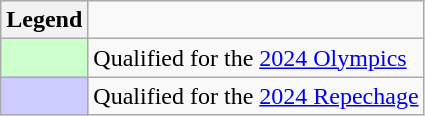<table class="wikitable">
<tr>
<th>Legend</th>
</tr>
<tr>
<td bgcolor="ccffcc"></td>
<td>Qualified for the <a href='#'>2024 Olympics</a></td>
</tr>
<tr>
<td bgcolor="ccccff"></td>
<td>Qualified for the <a href='#'>2024 Repechage</a></td>
</tr>
</table>
